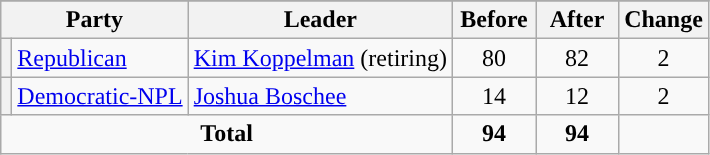<table class="wikitable" style="text-align:center;">
<tr>
</tr>
<tr>
<th colspan=2>Party</th>
<th>Leader</th>
<th style="width:3em">Before</th>
<th style="width:3em">After</th>
<th style="width:3em">Change</th>
</tr>
<tr>
<th style="background-color:"></th>
<td style="text-align:left;"><a href='#'>Republican</a></td>
<td style="text-align:left;"><a href='#'>Kim Koppelman</a> (retiring)</td>
<td>80</td>
<td>82</td>
<td> 2</td>
</tr>
<tr>
<th style="background-color:"></th>
<td style="text-align:left;"><a href='#'>Democratic-NPL</a></td>
<td style="text-align:left;"><a href='#'>Joshua Boschee</a></td>
<td>14</td>
<td>12</td>
<td> 2</td>
</tr>
<tr>
<td colspan=3><strong>Total</strong></td>
<td><strong>94</strong></td>
<td><strong>94</strong></td>
<td></td>
</tr>
</table>
